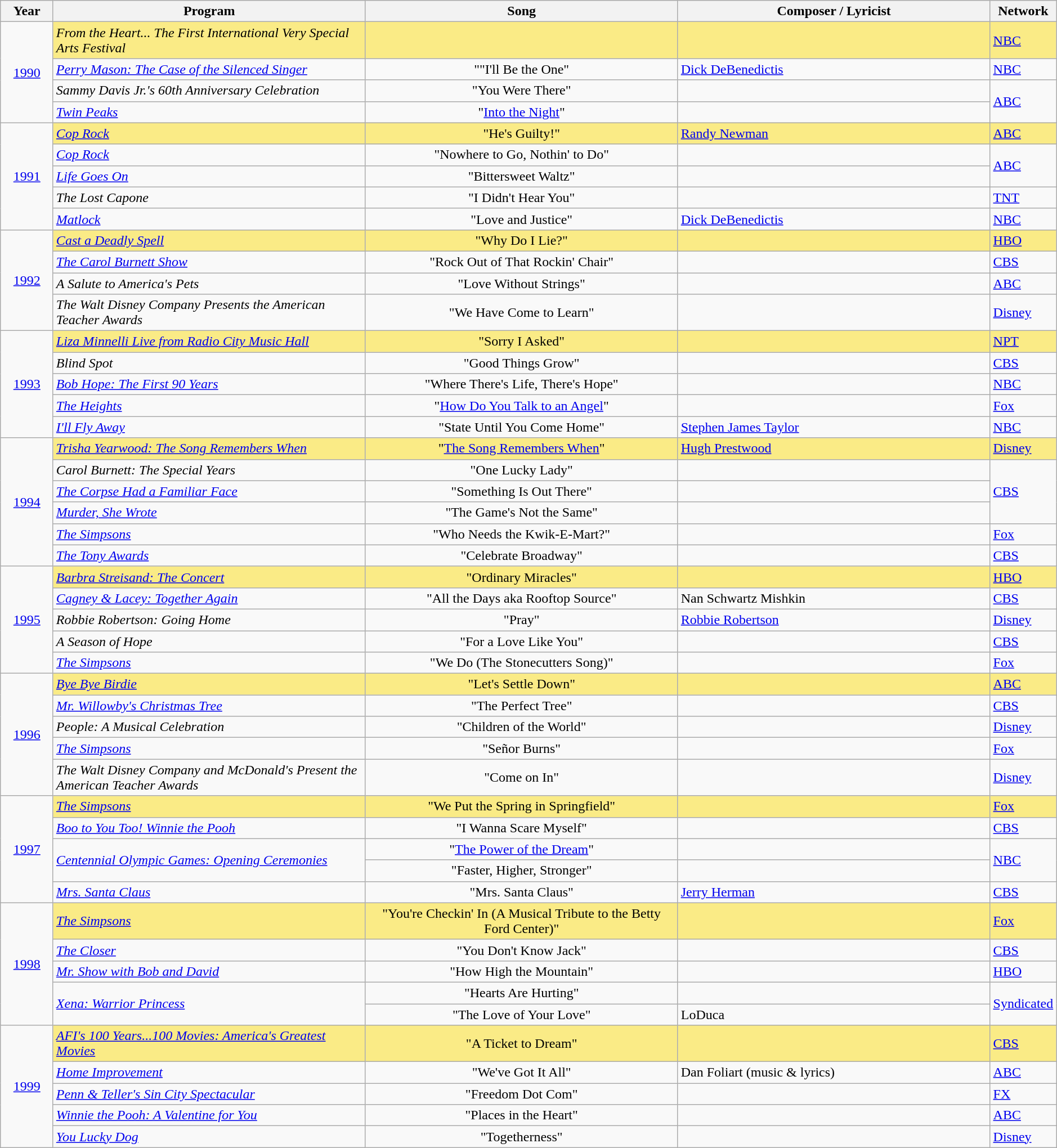<table class="wikitable" style="width:99%; margin:auto;">
<tr>
<th width="5%">Year</th>
<th width="30%">Program</th>
<th width="30%">Song</th>
<th width="30%">Composer / Lyricist</th>
<th width="5%">Network</th>
</tr>
<tr>
<td rowspan=4 align=center><a href='#'>1990</a><br></td>
<td style="background:#FAEB86;"><em>From the Heart... The First International Very Special Arts Festival</em></td>
<td style="background:#FAEB86;"></td>
<td style="background:#FAEB86;"></td>
<td style="background:#FAEB86;"><a href='#'>NBC</a></td>
</tr>
<tr>
<td><em><a href='#'>Perry Mason: The Case of the Silenced Singer</a></em></td>
<td align=center>""I'll Be the One"</td>
<td><a href='#'>Dick DeBenedictis</a> </td>
<td><a href='#'>NBC</a></td>
</tr>
<tr>
<td><em>Sammy Davis Jr.'s 60th Anniversary Celebration</em></td>
<td align=center>"You Were There"</td>
<td></td>
<td rowspan=2><a href='#'>ABC</a></td>
</tr>
<tr>
<td><em><a href='#'>Twin Peaks</a></em><br> </td>
<td align=center>"<a href='#'>Into the Night</a>"</td>
<td></td>
</tr>
<tr>
<td rowspan=5 align=center><a href='#'>1991</a><br></td>
<td style="background:#FAEB86;"><em><a href='#'>Cop Rock</a></em><br></td>
<td style="background:#FAEB86;" align=center>"He's Guilty!"</td>
<td style="background:#FAEB86;"><a href='#'>Randy Newman</a> </td>
<td style="background:#FAEB86;"><a href='#'>ABC</a></td>
</tr>
<tr>
<td><em><a href='#'>Cop Rock</a></em><br></td>
<td align=center>"Nowhere to Go, Nothin' to Do"</td>
<td></td>
<td rowspan=2><a href='#'>ABC</a></td>
</tr>
<tr>
<td><em><a href='#'>Life Goes On</a></em> <br></td>
<td align=center>"Bittersweet Waltz"</td>
<td></td>
</tr>
<tr>
<td><em>The Lost Capone</em></td>
<td align=center>"I Didn't Hear You"</td>
<td></td>
<td><a href='#'>TNT</a></td>
</tr>
<tr>
<td><em><a href='#'>Matlock</a></em><br></td>
<td align=center>"Love and Justice"</td>
<td><a href='#'>Dick DeBenedictis</a> </td>
<td><a href='#'>NBC</a></td>
</tr>
<tr>
<td rowspan=4 align=center><a href='#'>1992</a><br></td>
<td style="background:#FAEB86;"><em><a href='#'>Cast a Deadly Spell</a></em></td>
<td style="background:#FAEB86;" align=center>"Why Do I Lie?"</td>
<td style="background:#FAEB86;"></td>
<td style="background:#FAEB86;"><a href='#'>HBO</a></td>
</tr>
<tr>
<td><em><a href='#'>The Carol Burnett Show</a></em><br></td>
<td align=center>"Rock Out of That Rockin' Chair"</td>
<td></td>
<td><a href='#'>CBS</a></td>
</tr>
<tr>
<td><em>A Salute to America's Pets</em></td>
<td align=center>"Love Without Strings"</td>
<td></td>
<td><a href='#'>ABC</a></td>
</tr>
<tr>
<td><em>The Walt Disney Company Presents the American Teacher Awards</em></td>
<td align=center>"We Have Come to Learn"</td>
<td></td>
<td><a href='#'>Disney</a></td>
</tr>
<tr>
<td rowspan=5 align=center><a href='#'>1993</a><br></td>
<td style="background:#FAEB86;"><em><a href='#'>Liza Minnelli Live from Radio City Music Hall</a></em></td>
<td style="background:#FAEB86;" align=center>"Sorry I Asked"</td>
<td style="background:#FAEB86;"></td>
<td style="background:#FAEB86;"><a href='#'>NPT</a></td>
</tr>
<tr>
<td><em>Blind Spot</em></td>
<td align=center>"Good Things Grow"</td>
<td></td>
<td><a href='#'>CBS</a></td>
</tr>
<tr>
<td><em><a href='#'>Bob Hope: The First 90 Years</a></em></td>
<td align=center>"Where There's Life, There's Hope"</td>
<td></td>
<td><a href='#'>NBC</a></td>
</tr>
<tr>
<td><em><a href='#'>The Heights</a></em></td>
<td align=center>"<a href='#'>How Do You Talk to an Angel</a>"</td>
<td></td>
<td><a href='#'>Fox</a></td>
</tr>
<tr>
<td><em><a href='#'>I'll Fly Away</a></em></td>
<td align=center>"State Until You Come Home"</td>
<td><a href='#'>Stephen James Taylor</a> </td>
<td><a href='#'>NBC</a></td>
</tr>
<tr>
<td rowspan=6 align=center><a href='#'>1994</a><br></td>
<td style="background:#FAEB86;"><em><a href='#'>Trisha Yearwood: The Song Remembers When</a></em></td>
<td style="background:#FAEB86;" align=center>"<a href='#'>The Song Remembers When</a>"</td>
<td style="background:#FAEB86;"><a href='#'>Hugh Prestwood</a> </td>
<td style="background:#FAEB86;"><a href='#'>Disney</a></td>
</tr>
<tr>
<td><em>Carol Burnett: The Special Years</em></td>
<td align=center>"One Lucky Lady"</td>
<td></td>
<td rowspan=3><a href='#'>CBS</a></td>
</tr>
<tr>
<td><em><a href='#'>The Corpse Had a Familiar Face</a></em></td>
<td align=center>"Something Is Out There"</td>
<td></td>
</tr>
<tr>
<td><em><a href='#'>Murder, She Wrote</a></em><br></td>
<td align=center>"The Game's Not the Same"</td>
<td></td>
</tr>
<tr>
<td><em><a href='#'>The Simpsons</a></em><br></td>
<td align=center>"Who Needs the Kwik-E-Mart?"</td>
<td></td>
<td><a href='#'>Fox</a></td>
</tr>
<tr>
<td><em><a href='#'>The Tony Awards</a></em></td>
<td align=center>"Celebrate Broadway"</td>
<td></td>
<td><a href='#'>CBS</a></td>
</tr>
<tr>
<td rowspan=5 align=center><a href='#'>1995</a><br></td>
<td style="background:#FAEB86;"><em><a href='#'>Barbra Streisand: The Concert</a></em></td>
<td style="background:#FAEB86;" align=center>"Ordinary Miracles"</td>
<td style="background:#FAEB86;"></td>
<td style="background:#FAEB86;"><a href='#'>HBO</a></td>
</tr>
<tr>
<td><em><a href='#'>Cagney & Lacey: Together Again</a></em></td>
<td align=center>"All the Days aka Rooftop Source"</td>
<td>Nan Schwartz Mishkin </td>
<td><a href='#'>CBS</a></td>
</tr>
<tr>
<td><em>Robbie Robertson: Going Home</em></td>
<td align=center>"Pray"</td>
<td><a href='#'>Robbie Robertson</a> </td>
<td><a href='#'>Disney</a></td>
</tr>
<tr>
<td><em>A Season of Hope</em></td>
<td align=center>"For a Love Like You"</td>
<td></td>
<td><a href='#'>CBS</a></td>
</tr>
<tr>
<td><em><a href='#'>The Simpsons</a></em> <br> </td>
<td align=center>"We Do (The Stonecutters Song)"</td>
<td></td>
<td><a href='#'>Fox</a></td>
</tr>
<tr>
<td rowspan=5 align=center><a href='#'>1996</a><br></td>
<td style="background:#FAEB86;"><em><a href='#'>Bye Bye Birdie</a></em></td>
<td style="background:#FAEB86;" align=center>"Let's Settle Down"</td>
<td style="background:#FAEB86;"></td>
<td style="background:#FAEB86;"><a href='#'>ABC</a></td>
</tr>
<tr>
<td><em><a href='#'>Mr. Willowby's Christmas Tree</a></em></td>
<td align=center>"The Perfect Tree"</td>
<td></td>
<td><a href='#'>CBS</a></td>
</tr>
<tr>
<td><em>People: A Musical Celebration</em></td>
<td align=center>"Children of the World"</td>
<td></td>
<td><a href='#'>Disney</a></td>
</tr>
<tr>
<td><em><a href='#'>The Simpsons</a></em><br></td>
<td align=center>"Señor Burns"</td>
<td></td>
<td><a href='#'>Fox</a></td>
</tr>
<tr>
<td><em>The Walt Disney Company and McDonald's Present the American Teacher Awards</em></td>
<td align=center>"Come on In"</td>
<td></td>
<td><a href='#'>Disney</a></td>
</tr>
<tr>
<td rowspan=5 align=center><a href='#'>1997</a><br></td>
<td style="background:#FAEB86;"><em><a href='#'>The Simpsons</a></em><br></td>
<td style="background:#FAEB86;" align=center>"We Put the Spring in Springfield"</td>
<td style="background:#FAEB86;"></td>
<td style="background:#FAEB86;"><a href='#'>Fox</a></td>
</tr>
<tr>
<td><em><a href='#'>Boo to You Too! Winnie the Pooh</a></em></td>
<td align=center>"I Wanna Scare Myself"</td>
<td></td>
<td><a href='#'>CBS</a></td>
</tr>
<tr>
<td rowspan=2><em><a href='#'>Centennial Olympic Games: Opening Ceremonies</a></em></td>
<td align=center>"<a href='#'>The Power of the Dream</a>"</td>
<td></td>
<td rowspan=2><a href='#'>NBC</a></td>
</tr>
<tr>
<td align=center>"Faster, Higher, Stronger"</td>
<td></td>
</tr>
<tr>
<td><em><a href='#'>Mrs. Santa Claus</a></em></td>
<td align=center>"Mrs. Santa Claus"</td>
<td><a href='#'>Jerry Herman</a> </td>
<td><a href='#'>CBS</a></td>
</tr>
<tr>
<td rowspan=5 align=center><a href='#'>1998</a><br></td>
<td style="background:#FAEB86;"><em><a href='#'>The Simpsons</a></em><br></td>
<td style="background:#FAEB86;" align=center>"You're Checkin' In (A Musical Tribute to the Betty Ford Center)"</td>
<td style="background:#FAEB86;"></td>
<td style="background:#FAEB86;"><a href='#'>Fox</a></td>
</tr>
<tr>
<td><em><a href='#'>The Closer</a></em> <br></td>
<td align=center>"You Don't Know Jack"</td>
<td></td>
<td><a href='#'>CBS</a></td>
</tr>
<tr>
<td><em><a href='#'>Mr. Show with Bob and David</a></em> <br></td>
<td align=center>"How High the Mountain"</td>
<td></td>
<td><a href='#'>HBO</a></td>
</tr>
<tr>
<td rowspan=2><em><a href='#'>Xena: Warrior Princess</a></em> <br></td>
<td align=center>"Hearts Are Hurting"</td>
<td></td>
<td rowspan=2><a href='#'>Syndicated</a></td>
</tr>
<tr>
<td align=center>"The Love of Your Love"</td>
<td>LoDuca </td>
</tr>
<tr>
<td rowspan=5 align=center><a href='#'>1999</a><br></td>
<td style="background:#FAEB86;"><em><a href='#'>AFI's 100 Years...100 Movies: America's Greatest Movies</a></em></td>
<td style="background:#FAEB86;" align=center>"A Ticket to Dream"</td>
<td style="background:#FAEB86;"></td>
<td style="background:#FAEB86;"><a href='#'>CBS</a></td>
</tr>
<tr>
<td><em><a href='#'>Home Improvement</a></em> <br></td>
<td align=center>"We've Got It All"</td>
<td>Dan Foliart (music & lyrics)</td>
<td><a href='#'>ABC</a></td>
</tr>
<tr>
<td><em><a href='#'>Penn & Teller's Sin City Spectacular</a></em><br></td>
<td align=center>"Freedom Dot Com"</td>
<td></td>
<td><a href='#'>FX</a></td>
</tr>
<tr>
<td><em><a href='#'>Winnie the Pooh: A Valentine for You</a></em></td>
<td align=center>"Places in the Heart"</td>
<td></td>
<td><a href='#'>ABC</a></td>
</tr>
<tr>
<td><em><a href='#'>You Lucky Dog</a></em></td>
<td align=center>"Togetherness"</td>
<td></td>
<td><a href='#'>Disney</a></td>
</tr>
</table>
